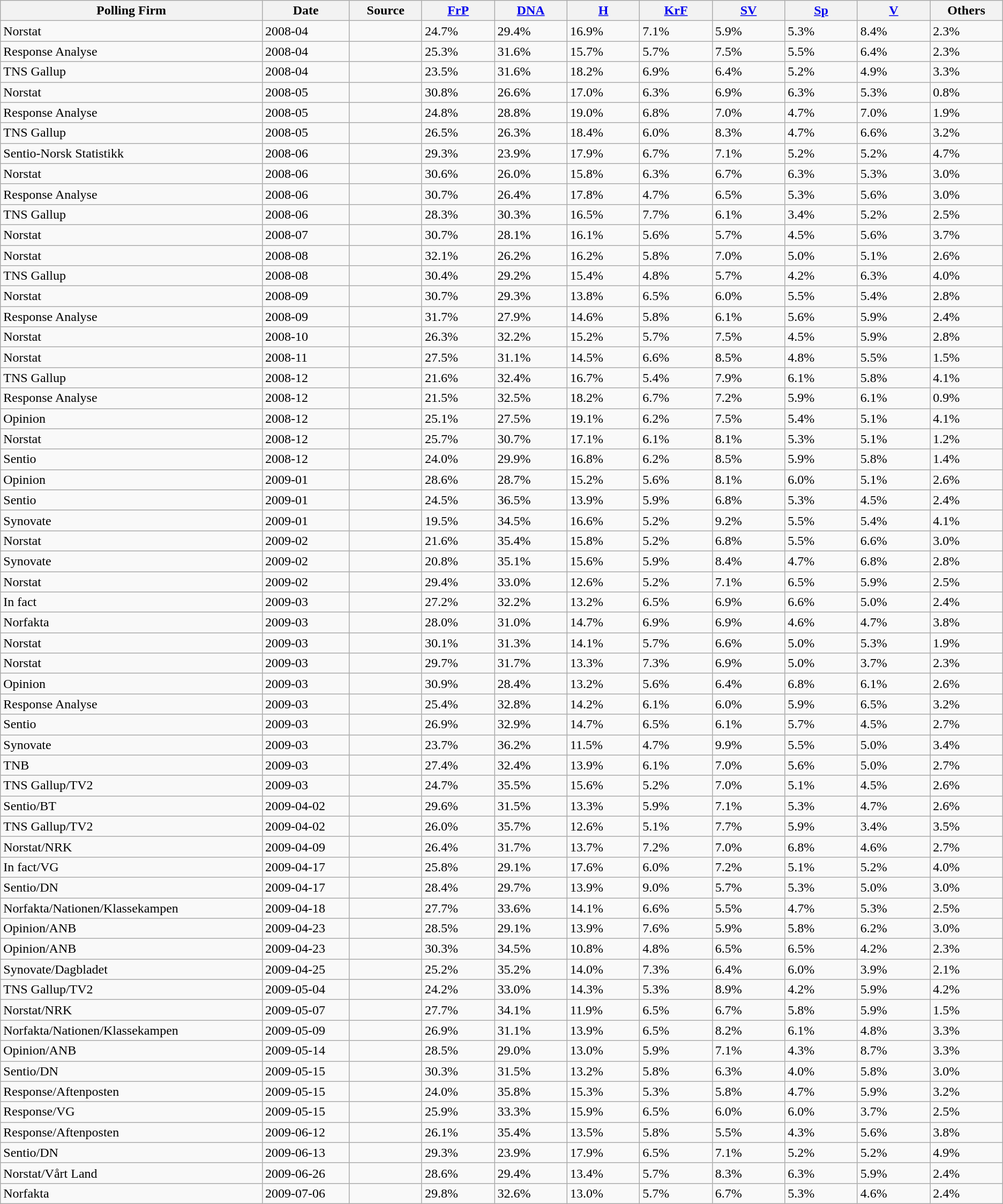<table class="wikitable">
<tr>
<th width=18%>Polling Firm</th>
<th width=6%>Date</th>
<th width=5%>Source</th>
<th width=5%><strong><a href='#'>FrP</a></strong></th>
<th width=5%><strong><a href='#'>DNA</a></strong></th>
<th width=5%><strong><a href='#'>H</a></strong></th>
<th width=5%><strong><a href='#'>KrF</a></strong></th>
<th width=5%><strong><a href='#'>SV</a></strong></th>
<th width=5%><strong><a href='#'>Sp</a></strong></th>
<th width=5%><strong><a href='#'>V</a></strong></th>
<th width=5%>Others</th>
</tr>
<tr>
<td>Norstat</td>
<td>2008-04</td>
<td></td>
<td>24.7%</td>
<td>29.4%</td>
<td>16.9%</td>
<td>7.1%</td>
<td>5.9%</td>
<td>5.3%</td>
<td>8.4%</td>
<td>2.3%</td>
</tr>
<tr>
<td>Response Analyse</td>
<td>2008-04</td>
<td></td>
<td>25.3%</td>
<td>31.6%</td>
<td>15.7%</td>
<td>5.7%</td>
<td>7.5%</td>
<td>5.5%</td>
<td>6.4%</td>
<td>2.3%</td>
</tr>
<tr>
<td>TNS Gallup</td>
<td>2008-04</td>
<td></td>
<td>23.5%</td>
<td>31.6%</td>
<td>18.2%</td>
<td>6.9%</td>
<td>6.4%</td>
<td>5.2%</td>
<td>4.9%</td>
<td>3.3%</td>
</tr>
<tr>
<td>Norstat</td>
<td>2008-05</td>
<td></td>
<td>30.8%</td>
<td>26.6%</td>
<td>17.0%</td>
<td>6.3%</td>
<td>6.9%</td>
<td>6.3%</td>
<td>5.3%</td>
<td>0.8%</td>
</tr>
<tr>
<td>Response Analyse</td>
<td>2008-05</td>
<td></td>
<td>24.8%</td>
<td>28.8%</td>
<td>19.0%</td>
<td>6.8%</td>
<td>7.0%</td>
<td>4.7%</td>
<td>7.0%</td>
<td>1.9%</td>
</tr>
<tr>
<td>TNS Gallup</td>
<td>2008-05</td>
<td></td>
<td>26.5%</td>
<td>26.3%</td>
<td>18.4%</td>
<td>6.0%</td>
<td>8.3%</td>
<td>4.7%</td>
<td>6.6%</td>
<td>3.2%</td>
</tr>
<tr>
<td>Sentio-Norsk Statistikk</td>
<td>2008-06</td>
<td></td>
<td>29.3%</td>
<td>23.9%</td>
<td>17.9%</td>
<td>6.7%</td>
<td>7.1%</td>
<td>5.2%</td>
<td>5.2%</td>
<td>4.7%</td>
</tr>
<tr>
<td>Norstat</td>
<td>2008-06</td>
<td></td>
<td>30.6%</td>
<td>26.0%</td>
<td>15.8%</td>
<td>6.3%</td>
<td>6.7%</td>
<td>6.3%</td>
<td>5.3%</td>
<td>3.0%</td>
</tr>
<tr>
<td>Response Analyse</td>
<td>2008-06</td>
<td></td>
<td>30.7%</td>
<td>26.4%</td>
<td>17.8%</td>
<td>4.7%</td>
<td>6.5%</td>
<td>5.3%</td>
<td>5.6%</td>
<td>3.0%</td>
</tr>
<tr>
<td>TNS Gallup</td>
<td>2008-06</td>
<td></td>
<td>28.3%</td>
<td>30.3%</td>
<td>16.5%</td>
<td>7.7%</td>
<td>6.1%</td>
<td>3.4%</td>
<td>5.2%</td>
<td>2.5%</td>
</tr>
<tr>
<td>Norstat</td>
<td>2008-07</td>
<td></td>
<td>30.7%</td>
<td>28.1%</td>
<td>16.1%</td>
<td>5.6%</td>
<td>5.7%</td>
<td>4.5%</td>
<td>5.6%</td>
<td>3.7%</td>
</tr>
<tr>
<td>Norstat</td>
<td>2008-08</td>
<td></td>
<td>32.1%</td>
<td>26.2%</td>
<td>16.2%</td>
<td>5.8%</td>
<td>7.0%</td>
<td>5.0%</td>
<td>5.1%</td>
<td>2.6%</td>
</tr>
<tr>
<td>TNS Gallup</td>
<td>2008-08</td>
<td></td>
<td>30.4%</td>
<td>29.2%</td>
<td>15.4%</td>
<td>4.8%</td>
<td>5.7%</td>
<td>4.2%</td>
<td>6.3%</td>
<td>4.0%</td>
</tr>
<tr>
<td>Norstat</td>
<td>2008-09</td>
<td></td>
<td>30.7%</td>
<td>29.3%</td>
<td>13.8%</td>
<td>6.5%</td>
<td>6.0%</td>
<td>5.5%</td>
<td>5.4%</td>
<td>2.8%</td>
</tr>
<tr>
<td>Response Analyse</td>
<td>2008-09</td>
<td></td>
<td>31.7%</td>
<td>27.9%</td>
<td>14.6%</td>
<td>5.8%</td>
<td>6.1%</td>
<td>5.6%</td>
<td>5.9%</td>
<td>2.4%</td>
</tr>
<tr>
<td>Norstat</td>
<td>2008-10</td>
<td></td>
<td>26.3%</td>
<td>32.2%</td>
<td>15.2%</td>
<td>5.7%</td>
<td>7.5%</td>
<td>4.5%</td>
<td>5.9%</td>
<td>2.8%</td>
</tr>
<tr>
<td>Norstat</td>
<td>2008-11</td>
<td></td>
<td>27.5%</td>
<td>31.1%</td>
<td>14.5%</td>
<td>6.6%</td>
<td>8.5%</td>
<td>4.8%</td>
<td>5.5%</td>
<td>1.5%</td>
</tr>
<tr>
<td>TNS Gallup</td>
<td>2008-12</td>
<td></td>
<td>21.6%</td>
<td>32.4%</td>
<td>16.7%</td>
<td>5.4%</td>
<td>7.9%</td>
<td>6.1%</td>
<td>5.8%</td>
<td>4.1%</td>
</tr>
<tr>
<td>Response Analyse</td>
<td>2008-12</td>
<td></td>
<td>21.5%</td>
<td>32.5%</td>
<td>18.2%</td>
<td>6.7%</td>
<td>7.2%</td>
<td>5.9%</td>
<td>6.1%</td>
<td>0.9%</td>
</tr>
<tr>
<td>Opinion</td>
<td>2008-12</td>
<td></td>
<td>25.1%</td>
<td>27.5%</td>
<td>19.1%</td>
<td>6.2%</td>
<td>7.5%</td>
<td>5.4%</td>
<td>5.1%</td>
<td>4.1%</td>
</tr>
<tr>
<td>Norstat</td>
<td>2008-12</td>
<td></td>
<td>25.7%</td>
<td>30.7%</td>
<td>17.1%</td>
<td>6.1%</td>
<td>8.1%</td>
<td>5.3%</td>
<td>5.1%</td>
<td>1.2%</td>
</tr>
<tr>
<td>Sentio</td>
<td>2008-12</td>
<td></td>
<td>24.0%</td>
<td>29.9%</td>
<td>16.8%</td>
<td>6.2%</td>
<td>8.5%</td>
<td>5.9%</td>
<td>5.8%</td>
<td>1.4%</td>
</tr>
<tr>
<td>Opinion</td>
<td>2009-01</td>
<td></td>
<td>28.6%</td>
<td>28.7%</td>
<td>15.2%</td>
<td>5.6%</td>
<td>8.1%</td>
<td>6.0%</td>
<td>5.1%</td>
<td>2.6%</td>
</tr>
<tr>
<td>Sentio</td>
<td>2009-01</td>
<td></td>
<td>24.5%</td>
<td>36.5%</td>
<td>13.9%</td>
<td>5.9%</td>
<td>6.8%</td>
<td>5.3%</td>
<td>4.5%</td>
<td>2.4%</td>
</tr>
<tr>
<td>Synovate</td>
<td>2009-01</td>
<td></td>
<td>19.5%</td>
<td>34.5%</td>
<td>16.6%</td>
<td>5.2%</td>
<td>9.2%</td>
<td>5.5%</td>
<td>5.4%</td>
<td>4.1%</td>
</tr>
<tr>
<td>Norstat</td>
<td>2009-02</td>
<td></td>
<td>21.6%</td>
<td>35.4%</td>
<td>15.8%</td>
<td>5.2%</td>
<td>6.8%</td>
<td>5.5%</td>
<td>6.6%</td>
<td>3.0%</td>
</tr>
<tr>
<td>Synovate</td>
<td>2009-02</td>
<td></td>
<td>20.8%</td>
<td>35.1%</td>
<td>15.6%</td>
<td>5.9%</td>
<td>8.4%</td>
<td>4.7%</td>
<td>6.8%</td>
<td>2.8%</td>
</tr>
<tr>
<td>Norstat</td>
<td>2009-02</td>
<td></td>
<td>29.4%</td>
<td>33.0%</td>
<td>12.6%</td>
<td>5.2%</td>
<td>7.1%</td>
<td>6.5%</td>
<td>5.9%</td>
<td>2.5%</td>
</tr>
<tr>
<td>In fact</td>
<td>2009-03</td>
<td></td>
<td>27.2%</td>
<td>32.2%</td>
<td>13.2%</td>
<td>6.5%</td>
<td>6.9%</td>
<td>6.6%</td>
<td>5.0%</td>
<td>2.4%</td>
</tr>
<tr>
<td>Norfakta</td>
<td>2009-03</td>
<td></td>
<td>28.0%</td>
<td>31.0%</td>
<td>14.7%</td>
<td>6.9%</td>
<td>6.9%</td>
<td>4.6%</td>
<td>4.7%</td>
<td>3.8%</td>
</tr>
<tr>
<td>Norstat</td>
<td>2009-03</td>
<td></td>
<td>30.1%</td>
<td>31.3%</td>
<td>14.1%</td>
<td>5.7%</td>
<td>6.6%</td>
<td>5.0%</td>
<td>5.3%</td>
<td>1.9%</td>
</tr>
<tr>
<td>Norstat</td>
<td>2009-03</td>
<td></td>
<td>29.7%</td>
<td>31.7%</td>
<td>13.3%</td>
<td>7.3%</td>
<td>6.9%</td>
<td>5.0%</td>
<td>3.7%</td>
<td>2.3%</td>
</tr>
<tr>
<td>Opinion</td>
<td>2009-03</td>
<td></td>
<td>30.9%</td>
<td>28.4%</td>
<td>13.2%</td>
<td>5.6%</td>
<td>6.4%</td>
<td>6.8%</td>
<td>6.1%</td>
<td>2.6%</td>
</tr>
<tr>
<td>Response Analyse</td>
<td>2009-03</td>
<td></td>
<td>25.4%</td>
<td>32.8%</td>
<td>14.2%</td>
<td>6.1%</td>
<td>6.0%</td>
<td>5.9%</td>
<td>6.5%</td>
<td>3.2%</td>
</tr>
<tr>
<td>Sentio</td>
<td>2009-03</td>
<td></td>
<td>26.9%</td>
<td>32.9%</td>
<td>14.7%</td>
<td>6.5%</td>
<td>6.1%</td>
<td>5.7%</td>
<td>4.5%</td>
<td>2.7%</td>
</tr>
<tr>
<td>Synovate</td>
<td>2009-03</td>
<td></td>
<td>23.7%</td>
<td>36.2%</td>
<td>11.5%</td>
<td>4.7%</td>
<td>9.9%</td>
<td>5.5%</td>
<td>5.0%</td>
<td>3.4%</td>
</tr>
<tr>
<td>TNB</td>
<td>2009-03</td>
<td></td>
<td>27.4%</td>
<td>32.4%</td>
<td>13.9%</td>
<td>6.1%</td>
<td>7.0%</td>
<td>5.6%</td>
<td>5.0%</td>
<td>2.7%</td>
</tr>
<tr>
<td>TNS Gallup/TV2</td>
<td>2009-03</td>
<td></td>
<td>24.7%</td>
<td>35.5%</td>
<td>15.6%</td>
<td>5.2%</td>
<td>7.0%</td>
<td>5.1%</td>
<td>4.5%</td>
<td>2.6%</td>
</tr>
<tr>
<td>Sentio/BT</td>
<td>2009-04-02</td>
<td></td>
<td>29.6%</td>
<td>31.5%</td>
<td>13.3%</td>
<td>5.9%</td>
<td>7.1%</td>
<td>5.3%</td>
<td>4.7%</td>
<td>2.6%</td>
</tr>
<tr>
<td>TNS Gallup/TV2</td>
<td>2009-04-02</td>
<td></td>
<td>26.0%</td>
<td>35.7%</td>
<td>12.6%</td>
<td>5.1%</td>
<td>7.7%</td>
<td>5.9%</td>
<td>3.4%</td>
<td>3.5%</td>
</tr>
<tr>
<td>Norstat/NRK</td>
<td>2009-04-09</td>
<td></td>
<td>26.4%</td>
<td>31.7%</td>
<td>13.7%</td>
<td>7.2%</td>
<td>7.0%</td>
<td>6.8%</td>
<td>4.6%</td>
<td>2.7%</td>
</tr>
<tr>
<td>In fact/VG</td>
<td>2009-04-17</td>
<td></td>
<td>25.8%</td>
<td>29.1%</td>
<td>17.6%</td>
<td>6.0%</td>
<td>7.2%</td>
<td>5.1%</td>
<td>5.2%</td>
<td>4.0%</td>
</tr>
<tr>
<td>Sentio/DN</td>
<td>2009-04-17</td>
<td></td>
<td>28.4%</td>
<td>29.7%</td>
<td>13.9%</td>
<td>9.0%</td>
<td>5.7%</td>
<td>5.3%</td>
<td>5.0%</td>
<td>3.0%</td>
</tr>
<tr>
<td>Norfakta/Nationen/Klassekampen</td>
<td>2009-04-18</td>
<td></td>
<td>27.7%</td>
<td>33.6%</td>
<td>14.1%</td>
<td>6.6%</td>
<td>5.5%</td>
<td>4.7%</td>
<td>5.3%</td>
<td>2.5%</td>
</tr>
<tr>
<td>Opinion/ANB</td>
<td>2009-04-23</td>
<td></td>
<td>28.5%</td>
<td>29.1%</td>
<td>13.9%</td>
<td>7.6%</td>
<td>5.9%</td>
<td>5.8%</td>
<td>6.2%</td>
<td>3.0%</td>
</tr>
<tr>
<td>Opinion/ANB</td>
<td>2009-04-23</td>
<td></td>
<td>30.3%</td>
<td>34.5%</td>
<td>10.8%</td>
<td>4.8%</td>
<td>6.5%</td>
<td>6.5%</td>
<td>4.2%</td>
<td>2.3%</td>
</tr>
<tr>
<td>Synovate/Dagbladet</td>
<td>2009-04-25</td>
<td></td>
<td>25.2%</td>
<td>35.2%</td>
<td>14.0%</td>
<td>7.3%</td>
<td>6.4%</td>
<td>6.0%</td>
<td>3.9%</td>
<td>2.1%</td>
</tr>
<tr>
<td>TNS Gallup/TV2</td>
<td>2009-05-04</td>
<td></td>
<td>24.2%</td>
<td>33.0%</td>
<td>14.3%</td>
<td>5.3%</td>
<td>8.9%</td>
<td>4.2%</td>
<td>5.9%</td>
<td>4.2%</td>
</tr>
<tr>
<td>Norstat/NRK</td>
<td>2009-05-07</td>
<td></td>
<td>27.7%</td>
<td>34.1%</td>
<td>11.9%</td>
<td>6.5%</td>
<td>6.7%</td>
<td>5.8%</td>
<td>5.9%</td>
<td>1.5%</td>
</tr>
<tr>
<td>Norfakta/Nationen/Klassekampen</td>
<td>2009-05-09</td>
<td></td>
<td>26.9%</td>
<td>31.1%</td>
<td>13.9%</td>
<td>6.5%</td>
<td>8.2%</td>
<td>6.1%</td>
<td>4.8%</td>
<td>3.3%</td>
</tr>
<tr>
<td>Opinion/ANB</td>
<td>2009-05-14</td>
<td></td>
<td>28.5%</td>
<td>29.0%</td>
<td>13.0%</td>
<td>5.9%</td>
<td>7.1%</td>
<td>4.3%</td>
<td>8.7%</td>
<td>3.3%</td>
</tr>
<tr>
<td>Sentio/DN</td>
<td>2009-05-15</td>
<td></td>
<td>30.3%</td>
<td>31.5%</td>
<td>13.2%</td>
<td>5.8%</td>
<td>6.3%</td>
<td>4.0%</td>
<td>5.8%</td>
<td>3.0%</td>
</tr>
<tr>
<td>Response/Aftenposten</td>
<td>2009-05-15</td>
<td></td>
<td>24.0%</td>
<td>35.8%</td>
<td>15.3%</td>
<td>5.3%</td>
<td>5.8%</td>
<td>4.7%</td>
<td>5.9%</td>
<td>3.2%</td>
</tr>
<tr>
<td>Response/VG</td>
<td>2009-05-15</td>
<td></td>
<td>25.9%</td>
<td>33.3%</td>
<td>15.9%</td>
<td>6.5%</td>
<td>6.0%</td>
<td>6.0%</td>
<td>3.7%</td>
<td>2.5%</td>
</tr>
<tr>
<td>Response/Aftenposten</td>
<td>2009-06-12</td>
<td></td>
<td>26.1%</td>
<td>35.4%</td>
<td>13.5%</td>
<td>5.8%</td>
<td>5.5%</td>
<td>4.3%</td>
<td>5.6%</td>
<td>3.8%</td>
</tr>
<tr>
<td>Sentio/DN</td>
<td>2009-06-13</td>
<td></td>
<td>29.3%</td>
<td>23.9%</td>
<td>17.9%</td>
<td>6.5%</td>
<td>7.1%</td>
<td>5.2%</td>
<td>5.2%</td>
<td>4.9%</td>
</tr>
<tr>
<td>Norstat/Vårt Land</td>
<td>2009-06-26</td>
<td></td>
<td>28.6%</td>
<td>29.4%</td>
<td>13.4%</td>
<td>5.7%</td>
<td>8.3%</td>
<td>6.3%</td>
<td>5.9%</td>
<td>2.4%</td>
</tr>
<tr>
<td>Norfakta</td>
<td>2009-07-06</td>
<td></td>
<td>29.8%</td>
<td>32.6%</td>
<td>13.0%</td>
<td>5.7%</td>
<td>6.7%</td>
<td>5.3%</td>
<td>4.6%</td>
<td>2.4%</td>
</tr>
</table>
